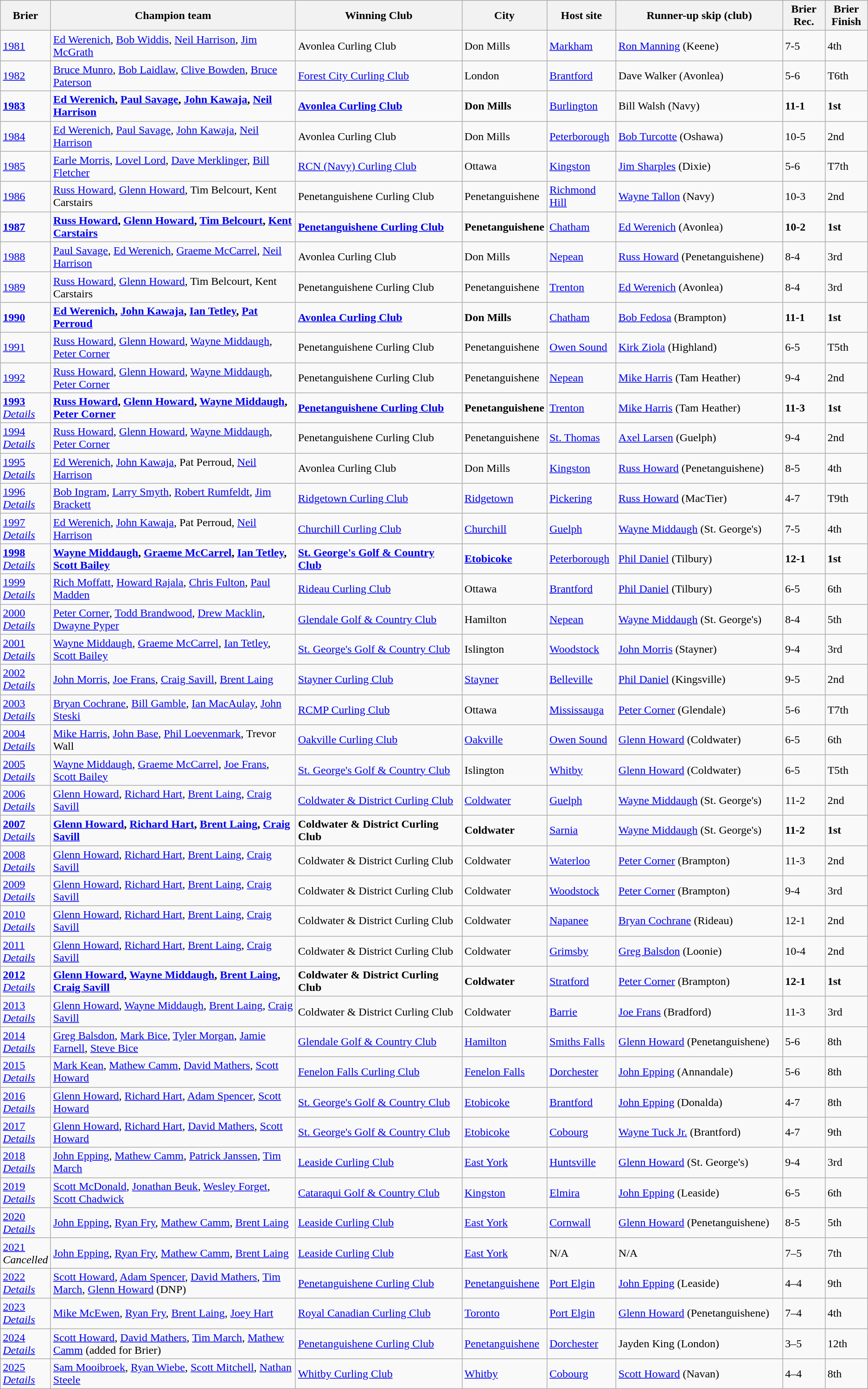<table class="wikitable">
<tr>
<th>Brier</th>
<th width="30%">Champion team</th>
<th width="20%">Winning Club</th>
<th width="8%">City</th>
<th width="8%">Host site</th>
<th width="20%">Runner-up skip (club)</th>
<th width="5%">Brier <br> Rec.</th>
<th width="5%">Brier Finish</th>
</tr>
<tr>
<td><a href='#'>1981</a></td>
<td><a href='#'>Ed Werenich</a>, <a href='#'>Bob Widdis</a>, <a href='#'>Neil Harrison</a>, <a href='#'>Jim McGrath</a></td>
<td>Avonlea Curling Club</td>
<td>Don Mills</td>
<td><a href='#'>Markham</a></td>
<td><a href='#'>Ron Manning</a> (Keene)</td>
<td>7-5</td>
<td>4th</td>
</tr>
<tr>
<td><a href='#'>1982</a></td>
<td><a href='#'>Bruce Munro</a>, <a href='#'>Bob Laidlaw</a>, <a href='#'>Clive Bowden</a>, <a href='#'>Bruce Paterson</a></td>
<td><a href='#'>Forest City Curling Club</a></td>
<td>London</td>
<td><a href='#'>Brantford</a></td>
<td>Dave Walker (Avonlea)</td>
<td>5-6</td>
<td>T6th</td>
</tr>
<tr>
<td><strong><a href='#'>1983</a></strong></td>
<td><strong><a href='#'>Ed Werenich</a>, <a href='#'>Paul Savage</a>, <a href='#'>John Kawaja</a>, <a href='#'>Neil Harrison</a></strong></td>
<td><strong><a href='#'>Avonlea Curling Club</a></strong></td>
<td><strong>Don Mills</strong></td>
<td><a href='#'>Burlington</a></td>
<td>Bill Walsh (Navy)</td>
<td><strong>11-1</strong></td>
<td><strong>1st</strong></td>
</tr>
<tr>
<td><a href='#'>1984</a></td>
<td><a href='#'>Ed Werenich</a>, <a href='#'>Paul Savage</a>, <a href='#'>John Kawaja</a>, <a href='#'>Neil Harrison</a></td>
<td>Avonlea Curling Club</td>
<td>Don Mills</td>
<td><a href='#'>Peterborough</a></td>
<td><a href='#'>Bob Turcotte</a> (Oshawa)</td>
<td>10-5</td>
<td>2nd</td>
</tr>
<tr>
<td><a href='#'>1985</a></td>
<td><a href='#'>Earle Morris</a>, <a href='#'>Lovel Lord</a>, <a href='#'>Dave Merklinger</a>, <a href='#'>Bill Fletcher</a></td>
<td><a href='#'>RCN (Navy) Curling Club</a></td>
<td>Ottawa</td>
<td><a href='#'>Kingston</a></td>
<td><a href='#'>Jim Sharples</a> (Dixie)</td>
<td>5-6</td>
<td>T7th</td>
</tr>
<tr>
<td><a href='#'>1986</a></td>
<td><a href='#'>Russ Howard</a>, <a href='#'>Glenn Howard</a>, Tim Belcourt, Kent Carstairs</td>
<td>Penetanguishene Curling Club</td>
<td>Penetanguishene</td>
<td><a href='#'>Richmond Hill</a></td>
<td><a href='#'>Wayne Tallon</a> (Navy)</td>
<td>10-3</td>
<td>2nd</td>
</tr>
<tr>
<td><strong><a href='#'>1987</a></strong></td>
<td><strong><a href='#'>Russ Howard</a>, <a href='#'>Glenn Howard</a>, <a href='#'>Tim Belcourt</a>, <a href='#'>Kent Carstairs</a></strong></td>
<td><strong><a href='#'>Penetanguishene Curling Club</a></strong></td>
<td><strong>Penetanguishene</strong></td>
<td><a href='#'>Chatham</a></td>
<td><a href='#'>Ed Werenich</a> (Avonlea)</td>
<td><strong>10-2</strong></td>
<td><strong>1st</strong></td>
</tr>
<tr>
<td><a href='#'>1988</a></td>
<td><a href='#'>Paul Savage</a>, <a href='#'>Ed Werenich</a>, <a href='#'>Graeme McCarrel</a>, <a href='#'>Neil Harrison</a></td>
<td>Avonlea Curling Club</td>
<td>Don Mills</td>
<td><a href='#'>Nepean</a></td>
<td><a href='#'>Russ Howard</a> (Penetanguishene)</td>
<td>8-4</td>
<td>3rd</td>
</tr>
<tr>
<td><a href='#'>1989</a></td>
<td><a href='#'>Russ Howard</a>, <a href='#'>Glenn Howard</a>, Tim Belcourt, Kent Carstairs</td>
<td>Penetanguishene Curling Club</td>
<td>Penetanguishene</td>
<td><a href='#'>Trenton</a></td>
<td><a href='#'>Ed Werenich</a> (Avonlea)</td>
<td>8-4</td>
<td>3rd</td>
</tr>
<tr>
<td><strong><a href='#'>1990</a></strong></td>
<td><strong><a href='#'>Ed Werenich</a>, <a href='#'>John Kawaja</a>, <a href='#'>Ian Tetley</a>, <a href='#'>Pat Perroud</a></strong></td>
<td><strong><a href='#'>Avonlea Curling Club</a></strong></td>
<td><strong>Don Mills</strong></td>
<td><a href='#'>Chatham</a></td>
<td><a href='#'>Bob Fedosa</a> (Brampton)</td>
<td><strong>11-1</strong></td>
<td><strong>1st</strong></td>
</tr>
<tr>
<td><a href='#'>1991</a></td>
<td><a href='#'>Russ Howard</a>, <a href='#'>Glenn Howard</a>, <a href='#'>Wayne Middaugh</a>, <a href='#'>Peter Corner</a></td>
<td>Penetanguishene Curling Club</td>
<td>Penetanguishene</td>
<td><a href='#'>Owen Sound</a></td>
<td><a href='#'>Kirk Ziola</a> (Highland)</td>
<td>6-5</td>
<td>T5th</td>
</tr>
<tr>
<td><a href='#'>1992</a></td>
<td><a href='#'>Russ Howard</a>, <a href='#'>Glenn Howard</a>, <a href='#'>Wayne Middaugh</a>, <a href='#'>Peter Corner</a></td>
<td>Penetanguishene Curling Club</td>
<td>Penetanguishene</td>
<td><a href='#'>Nepean</a></td>
<td><a href='#'>Mike Harris</a> (Tam Heather)</td>
<td>9-4</td>
<td>2nd</td>
</tr>
<tr>
<td><strong><a href='#'>1993</a></strong> <br> <em><a href='#'>Details</a></em></td>
<td><strong><a href='#'>Russ Howard</a>, <a href='#'>Glenn Howard</a>, <a href='#'>Wayne Middaugh</a>, <a href='#'>Peter Corner</a></strong></td>
<td><strong><a href='#'>Penetanguishene Curling Club</a></strong></td>
<td><strong>Penetanguishene</strong></td>
<td><a href='#'>Trenton</a></td>
<td><a href='#'>Mike Harris</a> (Tam Heather)</td>
<td><strong>11-3</strong></td>
<td><strong>1st</strong></td>
</tr>
<tr>
<td><a href='#'>1994</a><br> <em><a href='#'>Details</a></em></td>
<td><a href='#'>Russ Howard</a>, <a href='#'>Glenn Howard</a>, <a href='#'>Wayne Middaugh</a>, <a href='#'>Peter Corner</a></td>
<td>Penetanguishene Curling Club</td>
<td>Penetanguishene</td>
<td><a href='#'>St. Thomas</a></td>
<td><a href='#'>Axel Larsen</a> (Guelph)</td>
<td>9-4</td>
<td>2nd</td>
</tr>
<tr>
<td><a href='#'>1995</a><br> <em><a href='#'>Details</a></em></td>
<td><a href='#'>Ed Werenich</a>, <a href='#'>John Kawaja</a>, Pat Perroud, <a href='#'>Neil Harrison</a></td>
<td>Avonlea Curling Club</td>
<td>Don Mills</td>
<td><a href='#'>Kingston</a></td>
<td><a href='#'>Russ Howard</a> (Penetanguishene)</td>
<td>8-5</td>
<td>4th</td>
</tr>
<tr>
<td><a href='#'>1996</a><br> <em><a href='#'>Details</a></em></td>
<td><a href='#'>Bob Ingram</a>, <a href='#'>Larry Smyth</a>, <a href='#'>Robert Rumfeldt</a>, <a href='#'>Jim Brackett</a></td>
<td><a href='#'>Ridgetown Curling Club</a></td>
<td><a href='#'>Ridgetown</a></td>
<td><a href='#'>Pickering</a></td>
<td><a href='#'>Russ Howard</a> (MacTier)</td>
<td>4-7</td>
<td>T9th</td>
</tr>
<tr>
<td><a href='#'>1997</a><br> <em><a href='#'>Details</a></em></td>
<td><a href='#'>Ed Werenich</a>, <a href='#'>John Kawaja</a>, Pat Perroud, <a href='#'>Neil Harrison</a></td>
<td><a href='#'>Churchill Curling Club</a></td>
<td><a href='#'>Churchill</a></td>
<td><a href='#'>Guelph</a></td>
<td><a href='#'>Wayne Middaugh</a> (St. George's)</td>
<td>7-5</td>
<td>4th</td>
</tr>
<tr>
<td><strong><a href='#'>1998</a></strong><br> <em><a href='#'>Details</a></em></td>
<td><strong><a href='#'>Wayne Middaugh</a>, <a href='#'>Graeme McCarrel</a>, <a href='#'>Ian Tetley</a>, <a href='#'>Scott Bailey</a></strong></td>
<td><strong><a href='#'>St. George's Golf & Country Club</a></strong></td>
<td><strong><a href='#'>Etobicoke</a></strong></td>
<td><a href='#'>Peterborough</a></td>
<td><a href='#'>Phil Daniel</a> (Tilbury)</td>
<td><strong>12-1</strong></td>
<td><strong>1st</strong></td>
</tr>
<tr>
<td><a href='#'>1999</a> <br> <em><a href='#'>Details</a></em></td>
<td><a href='#'>Rich Moffatt</a>, <a href='#'>Howard Rajala</a>, <a href='#'>Chris Fulton</a>, <a href='#'>Paul Madden</a></td>
<td><a href='#'>Rideau Curling Club</a></td>
<td>Ottawa</td>
<td><a href='#'>Brantford</a></td>
<td><a href='#'>Phil Daniel</a> (Tilbury)</td>
<td>6-5</td>
<td>6th</td>
</tr>
<tr>
<td><a href='#'>2000</a><br> <em><a href='#'>Details</a></em></td>
<td><a href='#'>Peter Corner</a>, <a href='#'>Todd Brandwood</a>, <a href='#'>Drew Macklin</a>, <a href='#'>Dwayne Pyper</a></td>
<td><a href='#'>Glendale Golf & Country Club</a></td>
<td>Hamilton</td>
<td><a href='#'>Nepean</a></td>
<td><a href='#'>Wayne Middaugh</a> (St. George's)</td>
<td>8-4</td>
<td>5th</td>
</tr>
<tr>
<td><a href='#'>2001</a><br> <em><a href='#'>Details</a></em></td>
<td><a href='#'>Wayne Middaugh</a>, <a href='#'>Graeme McCarrel</a>, <a href='#'>Ian Tetley</a>, <a href='#'>Scott Bailey</a></td>
<td><a href='#'>St. George's Golf & Country Club</a></td>
<td>Islington</td>
<td><a href='#'>Woodstock</a></td>
<td><a href='#'>John Morris</a> (Stayner)</td>
<td>9-4</td>
<td>3rd</td>
</tr>
<tr>
<td><a href='#'>2002</a><br> <em><a href='#'>Details</a></em></td>
<td><a href='#'>John Morris</a>, <a href='#'>Joe Frans</a>, <a href='#'>Craig Savill</a>, <a href='#'>Brent Laing</a></td>
<td><a href='#'>Stayner Curling Club</a></td>
<td><a href='#'>Stayner</a></td>
<td><a href='#'>Belleville</a></td>
<td><a href='#'>Phil Daniel</a> (Kingsville)</td>
<td>9-5</td>
<td>2nd</td>
</tr>
<tr>
<td><a href='#'>2003</a><br> <em><a href='#'>Details</a></em></td>
<td><a href='#'>Bryan Cochrane</a>, <a href='#'>Bill Gamble</a>, <a href='#'>Ian MacAulay</a>, <a href='#'>John Steski</a></td>
<td><a href='#'>RCMP Curling Club</a></td>
<td>Ottawa</td>
<td><a href='#'>Mississauga</a></td>
<td><a href='#'>Peter Corner</a> (Glendale)</td>
<td>5-6</td>
<td>T7th</td>
</tr>
<tr>
<td><a href='#'>2004</a> <br> <em><a href='#'>Details</a></em></td>
<td><a href='#'>Mike Harris</a>, <a href='#'>John Base</a>, <a href='#'>Phil Loevenmark</a>, Trevor Wall</td>
<td><a href='#'>Oakville Curling Club</a></td>
<td><a href='#'>Oakville</a></td>
<td><a href='#'>Owen Sound</a></td>
<td><a href='#'>Glenn Howard</a> (Coldwater)</td>
<td>6-5</td>
<td>6th</td>
</tr>
<tr>
<td><a href='#'>2005</a><br> <em><a href='#'>Details</a></em></td>
<td><a href='#'>Wayne Middaugh</a>, <a href='#'>Graeme McCarrel</a>, <a href='#'>Joe Frans</a>, <a href='#'>Scott Bailey</a></td>
<td><a href='#'>St. George's Golf & Country Club</a></td>
<td>Islington</td>
<td><a href='#'>Whitby</a></td>
<td><a href='#'>Glenn Howard</a> (Coldwater)</td>
<td>6-5</td>
<td>T5th</td>
</tr>
<tr>
<td><a href='#'>2006</a><br> <em><a href='#'>Details</a></em></td>
<td><a href='#'>Glenn Howard</a>, <a href='#'>Richard Hart</a>, <a href='#'>Brent Laing</a>, <a href='#'>Craig Savill</a></td>
<td><a href='#'>Coldwater & District Curling Club</a></td>
<td><a href='#'>Coldwater</a></td>
<td><a href='#'>Guelph</a></td>
<td><a href='#'>Wayne Middaugh</a> (St. George's)</td>
<td>11-2</td>
<td>2nd</td>
</tr>
<tr>
<td><strong><a href='#'>2007</a></strong><br> <em><a href='#'>Details</a></em></td>
<td><strong><a href='#'>Glenn Howard</a>, <a href='#'>Richard Hart</a>, <a href='#'>Brent Laing</a>, <a href='#'>Craig Savill</a></strong></td>
<td><strong>Coldwater & District Curling Club</strong></td>
<td><strong>Coldwater</strong></td>
<td><a href='#'>Sarnia</a></td>
<td><a href='#'>Wayne Middaugh</a> (St. George's)</td>
<td><strong>11-2</strong></td>
<td><strong>1st</strong></td>
</tr>
<tr>
<td><a href='#'>2008</a><br> <em><a href='#'>Details</a></em></td>
<td><a href='#'>Glenn Howard</a>, <a href='#'>Richard Hart</a>, <a href='#'>Brent Laing</a>, <a href='#'>Craig Savill</a></td>
<td>Coldwater & District Curling Club</td>
<td>Coldwater</td>
<td><a href='#'>Waterloo</a></td>
<td><a href='#'>Peter Corner</a> (Brampton)</td>
<td>11-3</td>
<td>2nd</td>
</tr>
<tr>
<td><a href='#'>2009</a><br> <em><a href='#'>Details</a></em></td>
<td><a href='#'>Glenn Howard</a>, <a href='#'>Richard Hart</a>, <a href='#'>Brent Laing</a>, <a href='#'>Craig Savill</a></td>
<td>Coldwater & District Curling Club</td>
<td>Coldwater</td>
<td><a href='#'>Woodstock</a></td>
<td><a href='#'>Peter Corner</a> (Brampton)</td>
<td>9-4</td>
<td>3rd</td>
</tr>
<tr>
<td><a href='#'>2010</a><br> <em><a href='#'>Details</a></em></td>
<td><a href='#'>Glenn Howard</a>, <a href='#'>Richard Hart</a>, <a href='#'>Brent Laing</a>, <a href='#'>Craig Savill</a></td>
<td>Coldwater & District Curling Club</td>
<td>Coldwater</td>
<td><a href='#'>Napanee</a></td>
<td><a href='#'>Bryan Cochrane</a> (Rideau)</td>
<td>12-1</td>
<td>2nd</td>
</tr>
<tr>
<td><a href='#'>2011</a><br> <em><a href='#'>Details</a></em></td>
<td><a href='#'>Glenn Howard</a>, <a href='#'>Richard Hart</a>, <a href='#'>Brent Laing</a>, <a href='#'>Craig Savill</a></td>
<td>Coldwater & District Curling Club</td>
<td>Coldwater</td>
<td><a href='#'>Grimsby</a></td>
<td><a href='#'>Greg Balsdon</a> (Loonie)</td>
<td>10-4</td>
<td>2nd</td>
</tr>
<tr>
<td><strong><a href='#'>2012</a></strong><br> <em><a href='#'>Details</a></em></td>
<td><strong><a href='#'>Glenn Howard</a>, <a href='#'>Wayne Middaugh</a>, <a href='#'>Brent Laing</a>, <a href='#'>Craig Savill</a></strong></td>
<td><strong>Coldwater & District Curling Club</strong></td>
<td><strong>Coldwater</strong></td>
<td><a href='#'>Stratford</a></td>
<td><a href='#'>Peter Corner</a> (Brampton)</td>
<td><strong>12-1</strong></td>
<td><strong>1st</strong></td>
</tr>
<tr>
<td><a href='#'>2013</a><br> <em><a href='#'>Details</a></em></td>
<td><a href='#'>Glenn Howard</a>, <a href='#'>Wayne Middaugh</a>, <a href='#'>Brent Laing</a>, <a href='#'>Craig Savill</a></td>
<td>Coldwater & District Curling Club</td>
<td>Coldwater</td>
<td><a href='#'>Barrie</a></td>
<td><a href='#'>Joe Frans</a> (Bradford)</td>
<td>11-3</td>
<td>3rd</td>
</tr>
<tr>
<td><a href='#'>2014</a><br> <em><a href='#'>Details</a></em></td>
<td><a href='#'>Greg Balsdon</a>, <a href='#'>Mark Bice</a>, <a href='#'>Tyler Morgan</a>, <a href='#'>Jamie Farnell</a>, <a href='#'>Steve Bice</a></td>
<td><a href='#'>Glendale Golf & Country Club</a></td>
<td><a href='#'>Hamilton</a></td>
<td><a href='#'>Smiths Falls</a></td>
<td><a href='#'>Glenn Howard</a> (Penetanguishene)</td>
<td>5-6</td>
<td>8th</td>
</tr>
<tr>
<td><a href='#'>2015</a><br> <em><a href='#'>Details</a></em></td>
<td><a href='#'>Mark Kean</a>, <a href='#'>Mathew Camm</a>, <a href='#'>David Mathers</a>, <a href='#'>Scott Howard</a></td>
<td><a href='#'>Fenelon Falls Curling Club</a></td>
<td><a href='#'>Fenelon Falls</a></td>
<td><a href='#'>Dorchester</a></td>
<td><a href='#'>John Epping</a> (Annandale)</td>
<td>5-6</td>
<td>8th</td>
</tr>
<tr>
<td><a href='#'>2016</a><br> <em><a href='#'>Details</a></em></td>
<td><a href='#'>Glenn Howard</a>, <a href='#'>Richard Hart</a>, <a href='#'>Adam Spencer</a>, <a href='#'>Scott Howard</a></td>
<td><a href='#'>St. George's Golf & Country Club</a></td>
<td><a href='#'>Etobicoke</a></td>
<td><a href='#'>Brantford</a></td>
<td><a href='#'>John Epping</a> (Donalda)</td>
<td>4-7</td>
<td>8th</td>
</tr>
<tr>
<td><a href='#'>2017</a><br> <em><a href='#'>Details</a></em></td>
<td><a href='#'>Glenn Howard</a>, <a href='#'>Richard Hart</a>, <a href='#'>David Mathers</a>, <a href='#'>Scott Howard</a></td>
<td><a href='#'>St. George's Golf & Country Club</a></td>
<td><a href='#'>Etobicoke</a></td>
<td><a href='#'>Cobourg</a></td>
<td><a href='#'>Wayne Tuck Jr.</a> (Brantford)</td>
<td>4-7</td>
<td>9th</td>
</tr>
<tr>
<td><a href='#'>2018</a><br> <em><a href='#'>Details</a></em></td>
<td><a href='#'>John Epping</a>, <a href='#'>Mathew Camm</a>, <a href='#'>Patrick Janssen</a>, <a href='#'>Tim March</a></td>
<td><a href='#'>Leaside Curling Club</a></td>
<td><a href='#'>East York</a></td>
<td><a href='#'>Huntsville</a></td>
<td><a href='#'>Glenn Howard</a> (St. George's)</td>
<td>9-4</td>
<td>3rd</td>
</tr>
<tr>
<td><a href='#'>2019</a><br> <em><a href='#'>Details</a></em></td>
<td><a href='#'>Scott McDonald</a>, <a href='#'>Jonathan Beuk</a>, <a href='#'>Wesley Forget</a>, <a href='#'>Scott Chadwick</a></td>
<td><a href='#'>Cataraqui Golf & Country Club</a></td>
<td><a href='#'>Kingston</a></td>
<td><a href='#'>Elmira</a></td>
<td><a href='#'>John Epping</a> (Leaside)</td>
<td>6-5</td>
<td>6th</td>
</tr>
<tr>
<td><a href='#'>2020</a><br> <em><a href='#'>Details</a></em></td>
<td><a href='#'>John Epping</a>, <a href='#'>Ryan Fry</a>, <a href='#'>Mathew Camm</a>, <a href='#'>Brent Laing</a></td>
<td><a href='#'>Leaside Curling Club</a></td>
<td><a href='#'>East York</a></td>
<td><a href='#'>Cornwall</a></td>
<td><a href='#'>Glenn Howard</a> (Penetanguishene)</td>
<td>8-5</td>
<td>5th</td>
</tr>
<tr>
<td><a href='#'>2021</a><br> <em>Cancelled</em></td>
<td><a href='#'>John Epping</a>, <a href='#'>Ryan Fry</a>, <a href='#'>Mathew Camm</a>, <a href='#'>Brent Laing</a></td>
<td><a href='#'>Leaside Curling Club</a></td>
<td><a href='#'>East York</a></td>
<td>N/A</td>
<td>N/A</td>
<td>7–5</td>
<td>7th</td>
</tr>
<tr>
<td><a href='#'>2022</a><br> <em><a href='#'>Details</a></em></td>
<td><a href='#'>Scott Howard</a>, <a href='#'>Adam Spencer</a>, <a href='#'>David Mathers</a>, <a href='#'>Tim March</a>, <a href='#'>Glenn Howard</a> (DNP)</td>
<td><a href='#'>Penetanguishene Curling Club</a></td>
<td><a href='#'>Penetanguishene</a></td>
<td><a href='#'>Port Elgin</a></td>
<td><a href='#'>John Epping</a> (Leaside)</td>
<td>4–4</td>
<td>9th</td>
</tr>
<tr>
<td><a href='#'>2023</a><br> <em><a href='#'>Details</a></em></td>
<td><a href='#'>Mike McEwen</a>, <a href='#'>Ryan Fry</a>, <a href='#'>Brent Laing</a>, <a href='#'>Joey Hart</a></td>
<td><a href='#'>Royal Canadian Curling Club</a></td>
<td><a href='#'>Toronto</a></td>
<td><a href='#'>Port Elgin</a></td>
<td><a href='#'>Glenn Howard</a> (Penetanguishene)</td>
<td>7–4</td>
<td>4th</td>
</tr>
<tr>
<td><a href='#'>2024</a><br> <em><a href='#'>Details</a></em></td>
<td><a href='#'>Scott Howard</a>, <a href='#'>David Mathers</a>, <a href='#'>Tim March</a>, <a href='#'>Mathew Camm</a> (added for Brier)</td>
<td><a href='#'>Penetanguishene Curling Club</a></td>
<td><a href='#'>Penetanguishene</a></td>
<td><a href='#'>Dorchester</a></td>
<td>Jayden King (London)</td>
<td>3–5</td>
<td>12th</td>
</tr>
<tr>
<td><a href='#'>2025</a><br> <em><a href='#'>Details</a></em></td>
<td><a href='#'>Sam Mooibroek</a>, <a href='#'>Ryan Wiebe</a>, <a href='#'>Scott Mitchell</a>, <a href='#'>Nathan Steele</a></td>
<td><a href='#'>Whitby Curling Club</a></td>
<td><a href='#'>Whitby</a></td>
<td><a href='#'>Cobourg</a></td>
<td><a href='#'>Scott Howard</a> (Navan)</td>
<td>4–4</td>
<td>8th</td>
</tr>
</table>
